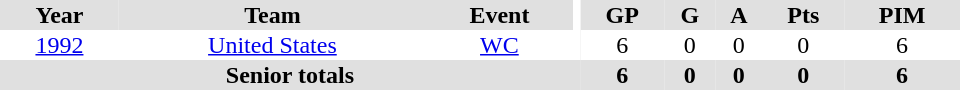<table border="0" cellpadding="1" cellspacing="0" ID="Table3" style="text-align:center; width:40em">
<tr bgcolor="#e0e0e0">
<th>Year</th>
<th>Team</th>
<th>Event</th>
<th rowspan="102" bgcolor="#ffffff"></th>
<th>GP</th>
<th>G</th>
<th>A</th>
<th>Pts</th>
<th>PIM</th>
</tr>
<tr>
<td><a href='#'>1992</a></td>
<td><a href='#'>United States</a></td>
<td><a href='#'>WC</a></td>
<td>6</td>
<td>0</td>
<td>0</td>
<td>0</td>
<td>6</td>
</tr>
<tr bgcolor="#e0e0e0">
<th colspan="4">Senior totals</th>
<th>6</th>
<th>0</th>
<th>0</th>
<th>0</th>
<th>6</th>
</tr>
</table>
